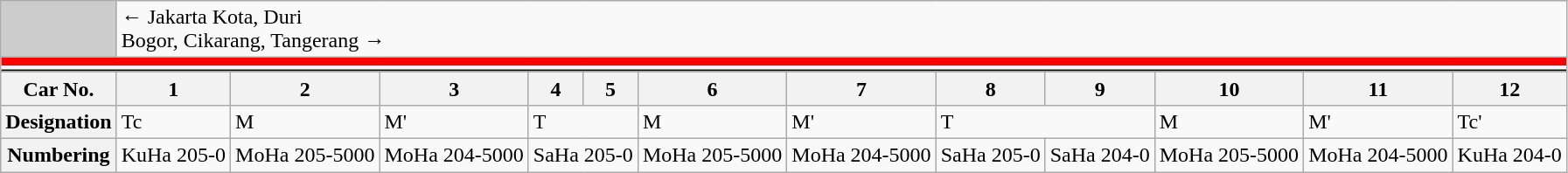<table class="wikitable">
<tr>
<td style="background-color:#ccc;"> </td>
<td colspan="12"><div>← Jakarta Kota, Duri</div><div>Bogor, Cikarang, Tangerang →</div></td>
</tr>
<tr style="line-height: 6px; background-color: #FF0000;">
<td colspan="13" style="padding:0; border:0;"> </td>
</tr>
<tr style="line-height: 3px; background-color:  ##FF000;">
<td colspan="13" style="padding:0; border:0;"> </td>
</tr>
<tr style="line-height: 1px; background-color: #0b0b0b ;">
<td colspan="13" style="padding:0; border:0;"> </td>
</tr>
<tr>
<th>Car No.</th>
<th>1</th>
<th>2</th>
<th>3</th>
<th>4</th>
<th>5</th>
<th>6</th>
<th>7</th>
<th>8</th>
<th>9</th>
<th>10</th>
<th>11</th>
<th>12</th>
</tr>
<tr>
<th>Designation</th>
<td>Tc</td>
<td>M</td>
<td>M'</td>
<td colspan="2">T</td>
<td>M</td>
<td>M'</td>
<td colspan="2">T</td>
<td>M</td>
<td>M'</td>
<td>Tc'</td>
</tr>
<tr>
<th>Numbering</th>
<td>KuHa 205-0</td>
<td>MoHa 205-5000</td>
<td>MoHa 204-5000</td>
<td colspan="2">SaHa 205-0</td>
<td>MoHa 205-5000</td>
<td>MoHa 204-5000</td>
<td>SaHa 205-0</td>
<td>SaHa 204-0</td>
<td>MoHa 205-5000</td>
<td>MoHa 204-5000</td>
<td>KuHa 204-0</td>
</tr>
</table>
